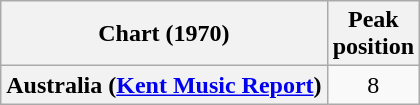<table class="wikitable sortable plainrowheaders" style="text-align:center">
<tr>
<th>Chart (1970)</th>
<th>Peak<br>position</th>
</tr>
<tr>
<th scope="row">Australia (<a href='#'>Kent Music Report</a>)</th>
<td>8</td>
</tr>
</table>
